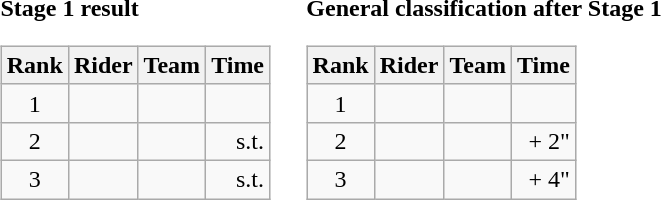<table>
<tr>
<td><strong>Stage 1 result</strong><br><table class="wikitable">
<tr>
<th scope="col">Rank</th>
<th scope="col">Rider</th>
<th scope="col">Team</th>
<th scope="col">Time</th>
</tr>
<tr>
<td style="text-align:center;">1</td>
<td></td>
<td></td>
<td style="text-align:right;"></td>
</tr>
<tr>
<td style="text-align:center;">2</td>
<td></td>
<td></td>
<td style="text-align:right;">s.t.</td>
</tr>
<tr>
<td style="text-align:center;">3</td>
<td></td>
<td></td>
<td style="text-align:right;">s.t.</td>
</tr>
</table>
</td>
<td></td>
<td><strong>General classification after Stage 1</strong><br><table class="wikitable">
<tr>
<th scope="col">Rank</th>
<th scope="col">Rider</th>
<th scope="col">Team</th>
<th scope="col">Time</th>
</tr>
<tr>
<td style="text-align:center;">1</td>
<td></td>
<td></td>
<td style="text-align:right;"></td>
</tr>
<tr>
<td style="text-align:center;">2</td>
<td></td>
<td></td>
<td style="text-align:right;">+ 2"</td>
</tr>
<tr>
<td style="text-align:center;">3</td>
<td></td>
<td></td>
<td style="text-align:right;">+ 4"</td>
</tr>
</table>
</td>
</tr>
</table>
